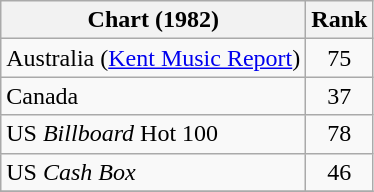<table class="wikitable sortable">
<tr>
<th>Chart (1982)</th>
<th style="text-align:center;">Rank</th>
</tr>
<tr>
<td>Australia (<a href='#'>Kent Music Report</a>)</td>
<td style="text-align:center;">75</td>
</tr>
<tr>
<td>Canada</td>
<td style="text-align:center;">37</td>
</tr>
<tr>
<td>US <em>Billboard</em> Hot 100</td>
<td style="text-align:center;">78</td>
</tr>
<tr>
<td>US <em>Cash Box</em></td>
<td style="text-align:center;">46</td>
</tr>
<tr>
</tr>
</table>
